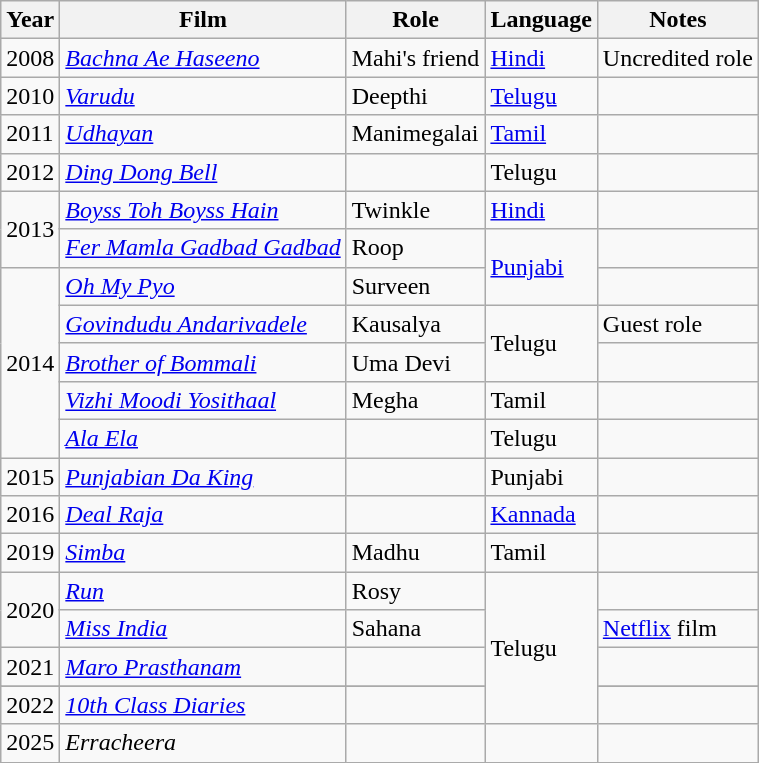<table class="wikitable sortable">
<tr>
<th>Year</th>
<th>Film</th>
<th>Role</th>
<th>Language</th>
<th>Notes</th>
</tr>
<tr>
<td>2008</td>
<td><em><a href='#'>Bachna Ae Haseeno</a></em></td>
<td>Mahi's friend</td>
<td><a href='#'>Hindi</a></td>
<td>Uncredited role</td>
</tr>
<tr>
<td>2010</td>
<td><em><a href='#'>Varudu</a></em></td>
<td>Deepthi</td>
<td><a href='#'>Telugu</a></td>
<td></td>
</tr>
<tr>
<td>2011</td>
<td><em><a href='#'>Udhayan</a></em></td>
<td>Manimegalai</td>
<td><a href='#'>Tamil</a></td>
<td></td>
</tr>
<tr>
<td>2012</td>
<td><em><a href='#'>Ding Dong Bell</a></em></td>
<td></td>
<td>Telugu</td>
<td></td>
</tr>
<tr>
<td rowspan="2">2013</td>
<td><em><a href='#'>Boyss Toh Boyss Hain</a></em></td>
<td>Twinkle</td>
<td><a href='#'>Hindi</a></td>
<td></td>
</tr>
<tr>
<td><em><a href='#'>Fer Mamla Gadbad Gadbad</a></em></td>
<td>Roop</td>
<td rowspan="2"><a href='#'>Punjabi</a></td>
<td></td>
</tr>
<tr>
<td rowspan="5">2014</td>
<td><em><a href='#'>Oh My Pyo</a></em></td>
<td>Surveen</td>
<td></td>
</tr>
<tr>
<td><em><a href='#'>Govindudu Andarivadele</a></em></td>
<td>Kausalya</td>
<td rowspan="2">Telugu</td>
<td>Guest role</td>
</tr>
<tr>
<td><em><a href='#'>Brother of Bommali</a></em></td>
<td>Uma Devi</td>
<td></td>
</tr>
<tr>
<td><em><a href='#'>Vizhi Moodi Yosithaal</a></em></td>
<td>Megha</td>
<td>Tamil</td>
<td></td>
</tr>
<tr>
<td><em><a href='#'>Ala Ela</a></em></td>
<td></td>
<td>Telugu</td>
<td></td>
</tr>
<tr>
<td>2015</td>
<td><em><a href='#'>Punjabian Da King</a></em></td>
<td></td>
<td>Punjabi</td>
<td></td>
</tr>
<tr>
<td>2016</td>
<td><em><a href='#'>Deal Raja</a></em></td>
<td></td>
<td><a href='#'>Kannada</a></td>
<td></td>
</tr>
<tr>
<td>2019</td>
<td><em><a href='#'>Simba</a></em></td>
<td>Madhu</td>
<td>Tamil</td>
<td></td>
</tr>
<tr>
<td rowspan="2">2020</td>
<td><em><a href='#'>Run</a></em></td>
<td>Rosy</td>
<td rowspan="5">Telugu</td>
<td></td>
</tr>
<tr>
<td><em><a href='#'>Miss India</a></em></td>
<td>Sahana</td>
<td><a href='#'>Netflix</a> film</td>
</tr>
<tr>
<td>2021</td>
<td><em><a href='#'>Maro Prasthanam</a></em></td>
<td></td>
<td></td>
</tr>
<tr>
</tr>
<tr>
<td>2022</td>
<td><em><a href='#'>10th Class Diaries</a></em></td>
<td></td>
<td></td>
</tr>
<tr>
<td>2025</td>
<td><em>Erracheera</em></td>
<td></td>
<td></td>
</tr>
<tr>
</tr>
</table>
